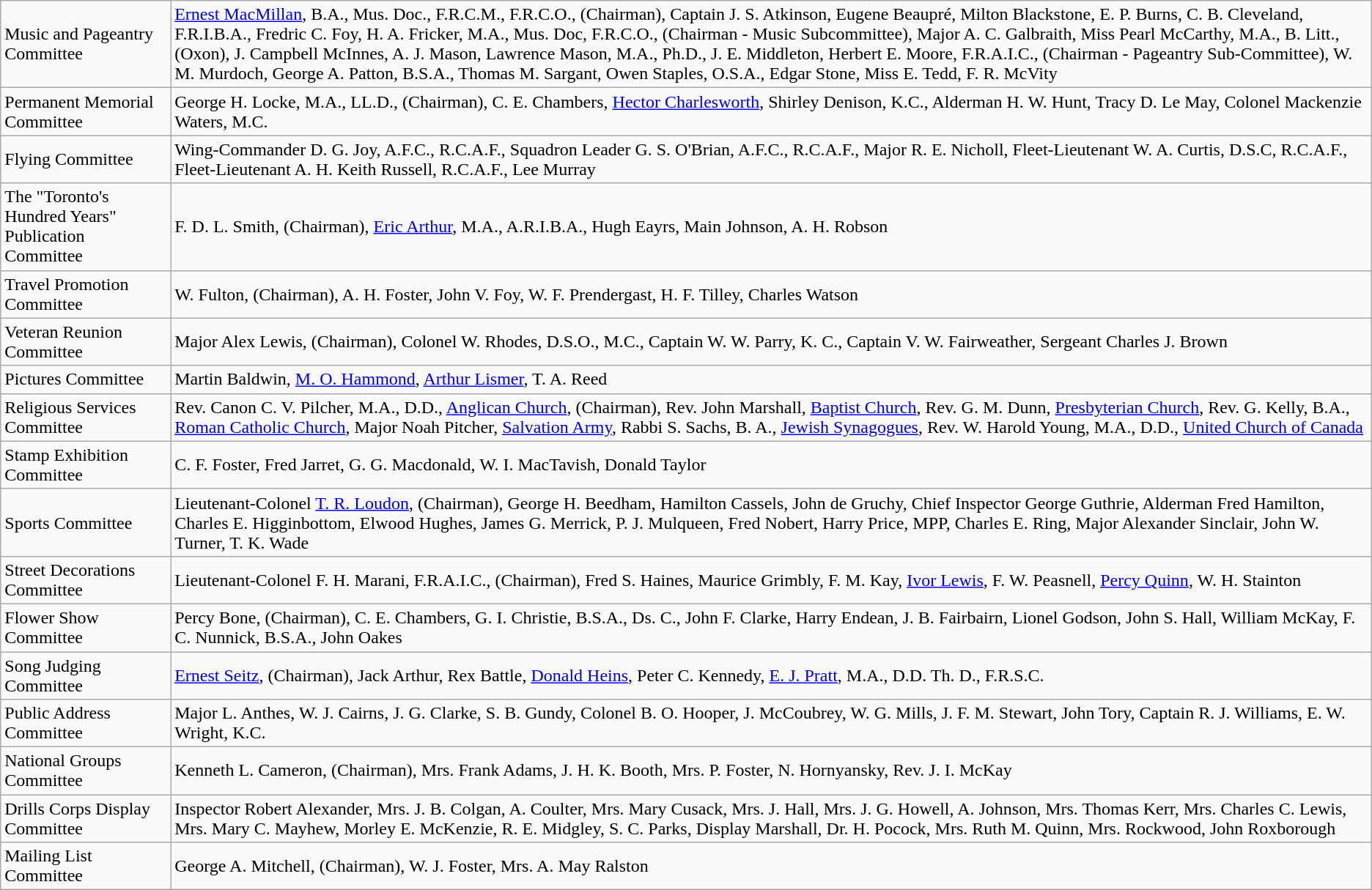<table class="wikitable">
<tr>
<td>Music and Pageantry Committee</td>
<td><a href='#'>Ernest MacMillan</a>, B.A., Mus. Doc., F.R.C.M., F.R.C.O., (Chairman), Captain J. S. Atkinson, Eugene Beaupré, Milton Blackstone, E. P. Burns, C. B. Cleveland, F.R.I.B.A., Fredric C. Foy, H. A. Fricker, M.A., Mus. Doc, F.R.C.O., (Chairman - Music Subcommittee), Major A. C. Galbraith, Miss Pearl McCarthy, M.A., B. Litt., (Oxon), J. Campbell McInnes, A. J. Mason, Lawrence Mason, M.A., Ph.D., J. E. Middleton, Herbert E. Moore, F.R.A.I.C., (Chairman - Pageantry Sub-Committee), W. M. Murdoch, George A. Patton, B.S.A., Thomas M. Sargant, Owen Staples, O.S.A., Edgar Stone, Miss E. Tedd, F. R. McVity</td>
</tr>
<tr>
<td>Permanent Memorial Committee</td>
<td>George H. Locke, M.A., LL.D., (Chairman), C. E. Chambers, <a href='#'>Hector Charlesworth</a>, Shirley Denison, K.C., Alderman H. W. Hunt, Tracy D. Le May, Colonel Mackenzie Waters, M.C.</td>
</tr>
<tr>
<td>Flying Committee</td>
<td>Wing-Commander D. G. Joy, A.F.C., R.C.A.F., Squadron Leader G. S. O'Brian, A.F.C., R.C.A.F., Major R. E. Nicholl, Fleet-Lieutenant W. A. Curtis, D.S.C, R.C.A.F., Fleet-Lieutenant A. H. Keith Russell, R.C.A.F., Lee Murray</td>
</tr>
<tr>
<td>The "Toronto's Hundred Years" Publication Committee</td>
<td>F. D. L. Smith, (Chairman), <a href='#'>Eric Arthur</a>, M.A., A.R.I.B.A., Hugh Eayrs, Main Johnson, A. H. Robson</td>
</tr>
<tr>
<td>Travel Promotion Committee</td>
<td>W. Fulton, (Chairman), A. H. Foster, John V. Foy, W. F. Prendergast, H. F. Tilley, Charles Watson</td>
</tr>
<tr>
<td>Veteran Reunion Committee</td>
<td>Major Alex Lewis, (Chairman), Colonel W. Rhodes, D.S.O., M.C., Captain W. W. Parry, K. C., Captain V. W. Fairweather, Sergeant Charles J. Brown</td>
</tr>
<tr>
<td>Pictures Committee</td>
<td>Martin Baldwin, <a href='#'>M. O. Hammond</a>, <a href='#'>Arthur Lismer</a>, T. A. Reed</td>
</tr>
<tr>
<td>Religious Services Committee</td>
<td>Rev. Canon C. V. Pilcher, M.A., D.D., <a href='#'>Anglican Church</a>, (Chairman), Rev. John Marshall, <a href='#'>Baptist Church</a>, Rev. G. M. Dunn, <a href='#'>Presbyterian Church</a>, Rev. G. Kelly, B.A., <a href='#'>Roman Catholic Church</a>, Major Noah Pitcher, <a href='#'>Salvation Army</a>, Rabbi S. Sachs, B. A., <a href='#'>Jewish Synagogues</a>, Rev. W. Harold Young, M.A., D.D., <a href='#'>United Church of Canada</a></td>
</tr>
<tr>
<td>Stamp Exhibition Committee</td>
<td>C. F. Foster, Fred Jarret, G. G. Macdonald, W. I. MacTavish, Donald Taylor</td>
</tr>
<tr>
<td>Sports Committee</td>
<td>Lieutenant-Colonel <a href='#'>T. R. Loudon</a>, (Chairman), George H. Beedham, Hamilton Cassels, John de Gruchy, Chief Inspector George Guthrie, Alderman Fred Hamilton, Charles E. Higginbottom, Elwood Hughes, James G. Merrick, P. J. Mulqueen, Fred Nobert, Harry Price, MPP, Charles E. Ring, Major Alexander Sinclair, John W. Turner, T. K. Wade</td>
</tr>
<tr>
<td>Street Decorations Committee</td>
<td>Lieutenant-Colonel F. H. Marani, F.R.A.I.C., (Chairman), Fred S. Haines, Maurice Grimbly, F. M. Kay, <a href='#'>Ivor Lewis</a>, F. W. Peasnell, <a href='#'>Percy Quinn</a>, W. H. Stainton</td>
</tr>
<tr>
<td>Flower Show Committee</td>
<td>Percy Bone, (Chairman), C. E. Chambers, G. I. Christie, B.S.A., Ds. C., John F. Clarke, Harry Endean, J. B. Fairbairn, Lionel Godson, John S. Hall, William McKay, F. C. Nunnick, B.S.A., John Oakes</td>
</tr>
<tr>
<td>Song Judging Committee</td>
<td><a href='#'>Ernest Seitz</a>, (Chairman), Jack Arthur, Rex Battle, <a href='#'>Donald Heins</a>, Peter C. Kennedy, <a href='#'>E. J. Pratt</a>, M.A., D.D. Th. D., F.R.S.C.</td>
</tr>
<tr>
<td>Public Address Committee</td>
<td>Major L. Anthes, W. J. Cairns, J. G. Clarke, S. B. Gundy, Colonel B. O. Hooper, J. McCoubrey, W. G. Mills, J. F. M. Stewart, John Tory, Captain R. J. Williams, E. W. Wright, K.C.</td>
</tr>
<tr>
<td>National Groups Committee</td>
<td>Kenneth L. Cameron, (Chairman), Mrs. Frank Adams, J. H. K. Booth, Mrs. P. Foster, N. Hornyansky, Rev. J. I. McKay</td>
</tr>
<tr>
<td>Drills Corps Display Committee</td>
<td>Inspector Robert Alexander, Mrs. J. B. Colgan, A. Coulter, Mrs. Mary Cusack, Mrs. J. Hall, Mrs. J. G. Howell, A. Johnson, Mrs. Thomas Kerr, Mrs. Charles C. Lewis, Mrs. Mary C. Mayhew, Morley E. McKenzie, R. E. Midgley, S. C. Parks, Display Marshall, Dr. H. Pocock, Mrs. Ruth M. Quinn, Mrs. Rockwood, John Roxborough</td>
</tr>
<tr>
<td>Mailing List Committee</td>
<td>George A. Mitchell, (Chairman), W. J. Foster, Mrs. A. May Ralston</td>
</tr>
</table>
